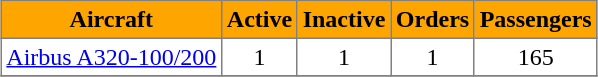<table class="toccolours" border="1" cellpadding="3" style="border-collapse:collapse;margin:auto;">
<tr style="background:orange;">
<th>Aircraft</th>
<th>Active</th>
<th>Inactive</th>
<th>Orders</th>
<th>Passengers</th>
</tr>
<tr>
<td><a href='#'>Airbus A320-100/200</a></td>
<td align=center>1</td>
<td align=center>1</td>
<td align=center>1</td>
<td align=center>165</td>
</tr>
<tr>
</tr>
</table>
